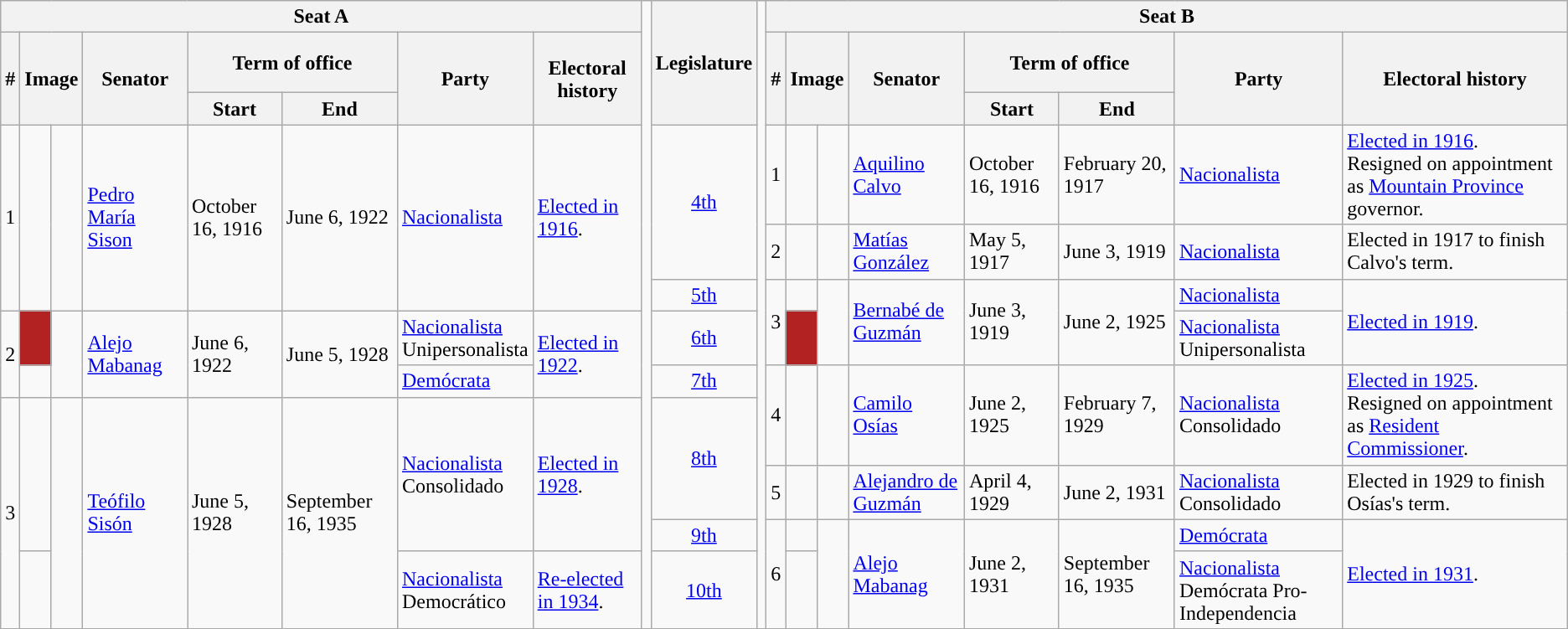<table class="wikitable">
<tr>
<th colspan="8">Seat A</th>
<td rowspan="99"></td>
<th rowspan="3">Legislature</th>
<td rowspan="99"></td>
<th colspan="8">Seat B</th>
</tr>
<tr style="height:3em">
<th rowspan="2">#</th>
<th rowspan="2" colspan="2">Image</th>
<th rowspan="2">Senator</th>
<th colspan="2">Term of office</th>
<th rowspan="2">Party</th>
<th rowspan="2">Electoral history</th>
<th rowspan="2">#</th>
<th rowspan="2" colspan="2">Image</th>
<th rowspan="2">Senator</th>
<th colspan="2">Term of office</th>
<th rowspan="2">Party</th>
<th rowspan="2">Electoral history</th>
</tr>
<tr>
<th>Start</th>
<th>End</th>
<th>Start</th>
<th>End</th>
</tr>
<tr>
<td rowspan="3" style="text-align:center;">1</td>
<td rowspan="3" style="background:"></td>
<td rowspan="3"></td>
<td rowspan="3"><a href='#'>Pedro María Sison</a></td>
<td rowspan="3">October 16, 1916</td>
<td rowspan="3">June 6, 1922</td>
<td rowspan="3"><a href='#'>Nacionalista</a></td>
<td rowspan="3"><a href='#'>Elected in 1916</a>.</td>
<td rowspan="2" style="text-align:center;"><a href='#'>4th</a></td>
<td style="text-align:center;">1</td>
<td style="background:"></td>
<td></td>
<td><a href='#'>Aquilino Calvo</a></td>
<td>October 16, 1916</td>
<td>February 20, 1917</td>
<td><a href='#'>Nacionalista</a></td>
<td><a href='#'>Elected in 1916</a>.<br>Resigned on appointment as <a href='#'>Mountain Province</a> governor.</td>
</tr>
<tr>
<td style="text-align:center;">2</td>
<td style="background:"></td>
<td></td>
<td><a href='#'>Matías González</a></td>
<td>May 5, 1917</td>
<td>June 3, 1919</td>
<td><a href='#'>Nacionalista</a></td>
<td>Elected in 1917 to finish Calvo's term.</td>
</tr>
<tr>
<td style="text-align:center;"><a href='#'>5th</a></td>
<td rowspan="2" style="text-align:center;">3</td>
<td style="background:"></td>
<td rowspan="2"></td>
<td rowspan="2"><a href='#'>Bernabé de Guzmán</a></td>
<td rowspan="2">June 3, 1919</td>
<td rowspan="2">June 2, 1925</td>
<td><a href='#'>Nacionalista</a></td>
<td rowspan="2"><a href='#'>Elected in 1919</a>.</td>
</tr>
<tr>
<td rowspan="2" style="text-align:center;">2</td>
<td style="background-color:#B22222"></td>
<td rowspan="2"></td>
<td rowspan="2"><a href='#'>Alejo Mabanag</a></td>
<td rowspan="2">June 6, 1922</td>
<td rowspan="2">June 5, 1928</td>
<td><a href='#'>Nacionalista</a><br>Unipersonalista</td>
<td rowspan="2"><a href='#'>Elected in 1922</a>.</td>
<td style="text-align:center;"><a href='#'>6th</a></td>
<td style="background-color:#B22222"></td>
<td><a href='#'>Nacionalista</a><br>Unipersonalista</td>
</tr>
<tr>
<td style="background:"></td>
<td><a href='#'>Demócrata</a></td>
<td style="text-align:center;"><a href='#'>7th</a></td>
<td rowspan="2" style="text-align:center;">4</td>
<td rowspan="2" style="background:"></td>
<td rowspan="2"></td>
<td rowspan="2"><a href='#'>Camilo Osías</a></td>
<td rowspan="2">June 2, 1925</td>
<td rowspan="2">February 7, 1929</td>
<td rowspan="2"><a href='#'>Nacionalista</a><br>Consolidado</td>
<td rowspan="2"><a href='#'>Elected in 1925</a>.<br>Resigned on appointment as <a href='#'>Resident Commissioner</a>.</td>
</tr>
<tr>
<td rowspan="4" style="text-align:center;">3</td>
<td rowspan="3" style="background:"></td>
<td rowspan="4"></td>
<td rowspan="4"><a href='#'>Teófilo Sisón</a></td>
<td rowspan="4">June 5, 1928</td>
<td rowspan="4">September 16, 1935</td>
<td rowspan="3"><a href='#'>Nacionalista</a><br>Consolidado</td>
<td rowspan="3"><a href='#'>Elected in 1928</a>.</td>
<td rowspan="2" style="text-align:center;"><a href='#'>8th</a></td>
</tr>
<tr>
<td style="text-align:center;">5</td>
<td style="background:"></td>
<td></td>
<td><a href='#'>Alejandro de Guzmán</a></td>
<td>April 4, 1929</td>
<td>June 2, 1931</td>
<td><a href='#'>Nacionalista</a><br>Consolidado</td>
<td>Elected in 1929 to finish Osías's term.</td>
</tr>
<tr>
<td style="text-align:center;"><a href='#'>9th</a></td>
<td rowspan="2" style="text-align:center;">6</td>
<td style="background:"></td>
<td rowspan="2"></td>
<td rowspan="2"><a href='#'>Alejo Mabanag</a></td>
<td rowspan="2">June 2, 1931</td>
<td rowspan="2">September 16, 1935</td>
<td><a href='#'>Demócrata</a></td>
<td rowspan="2"><a href='#'>Elected in 1931</a>.</td>
</tr>
<tr>
<td style="background:"></td>
<td><a href='#'>Nacionalista</a><br>Democrático</td>
<td><a href='#'>Re-elected in 1934</a>.</td>
<td style="text-align:center;"><a href='#'>10th</a></td>
<td style="background:"></td>
<td><a href='#'>Nacionalista</a><br>Demócrata Pro-Independencia</td>
</tr>
</table>
